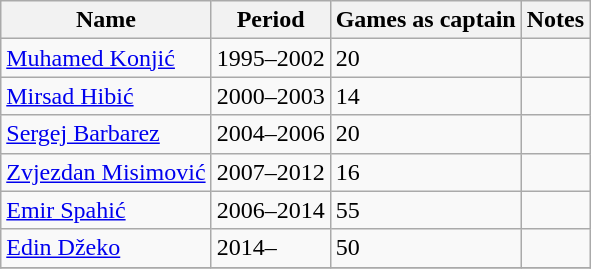<table class="wikitable">
<tr>
<th>Name</th>
<th>Period</th>
<th>Games as captain</th>
<th>Notes</th>
</tr>
<tr>
<td><a href='#'>Muhamed Konjić</a></td>
<td>1995–2002</td>
<td>20</td>
<td></td>
</tr>
<tr>
<td><a href='#'>Mirsad Hibić</a></td>
<td>2000–2003</td>
<td>14</td>
<td></td>
</tr>
<tr>
<td><a href='#'>Sergej Barbarez</a></td>
<td>2004–2006</td>
<td>20</td>
<td></td>
</tr>
<tr>
<td><a href='#'>Zvjezdan Misimović</a></td>
<td>2007–2012</td>
<td>16</td>
<td></td>
</tr>
<tr>
<td><a href='#'>Emir Spahić</a></td>
<td>2006–2014</td>
<td>55</td>
<td></td>
</tr>
<tr>
<td><a href='#'>Edin Džeko</a></td>
<td>2014–</td>
<td>50</td>
<td></td>
</tr>
<tr>
</tr>
</table>
